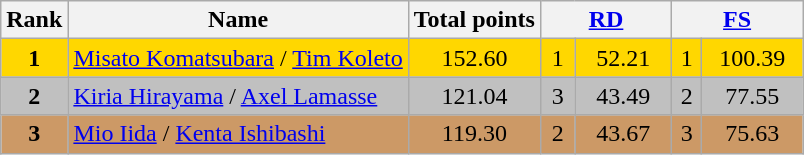<table class="wikitable sortable">
<tr>
<th>Rank</th>
<th>Name</th>
<th>Total points</th>
<th colspan="2" width="80px"><a href='#'>RD</a></th>
<th colspan="2" width="80px"><a href='#'>FS</a></th>
</tr>
<tr bgcolor="gold">
<td align="center"><strong>1</strong></td>
<td><a href='#'>Misato Komatsubara</a> / <a href='#'>Tim Koleto</a></td>
<td align="center">152.60</td>
<td align="center">1</td>
<td align="center">52.21</td>
<td align="center">1</td>
<td align="center">100.39</td>
</tr>
<tr bgcolor="silver">
<td align="center"><strong>2</strong></td>
<td><a href='#'>Kiria Hirayama</a> / <a href='#'>Axel Lamasse</a></td>
<td align="center">121.04</td>
<td align="center">3</td>
<td align="center">43.49</td>
<td align="center">2</td>
<td align="center">77.55</td>
</tr>
<tr bgcolor="cc9966">
<td align="center"><strong>3</strong></td>
<td><a href='#'>Mio Iida</a> / <a href='#'>Kenta Ishibashi</a></td>
<td align="center">119.30</td>
<td align="center">2</td>
<td align="center">43.67</td>
<td align="center">3</td>
<td align="center">75.63</td>
</tr>
</table>
